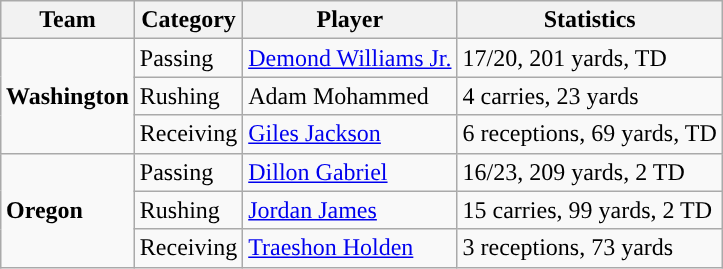<table class="wikitable" style="float: right;">
<tr>
<th>Team</th>
<th>Category</th>
<th>Player</th>
<th>Statistics</th>
</tr>
<tr>
<td rowspan=3><strong>Washington</strong></td>
<td>Passing</td>
<td><a href='#'>Demond Williams Jr.</a></td>
<td>17/20, 201 yards, TD</td>
</tr>
<tr>
<td>Rushing</td>
<td>Adam Mohammed</td>
<td>4 carries, 23 yards</td>
</tr>
<tr>
<td>Receiving</td>
<td><a href='#'>Giles Jackson</a></td>
<td>6 receptions, 69 yards, TD</td>
</tr>
<tr>
<td rowspan=3><strong>Oregon</strong></td>
<td>Passing</td>
<td><a href='#'>Dillon Gabriel</a></td>
<td>16/23, 209 yards, 2 TD</td>
</tr>
<tr>
<td>Rushing</td>
<td><a href='#'>Jordan James</a></td>
<td>15 carries, 99 yards, 2 TD</td>
</tr>
<tr>
<td>Receiving</td>
<td><a href='#'>Traeshon Holden</a></td>
<td>3 receptions, 73 yards</td>
</tr>
</table>
